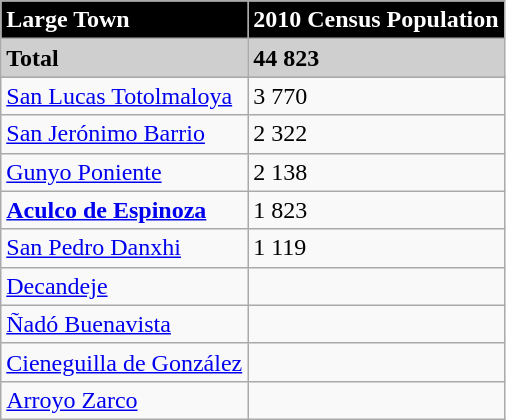<table class="wikitable">
<tr style="background:#000000; color:#FFFFFF;">
<td><strong>Large Town</strong></td>
<td><strong>2010 Census Population</strong></td>
</tr>
<tr style="background:#CFCFCF;">
<td><strong>Total</strong></td>
<td><strong>44 823</strong></td>
</tr>
<tr>
</tr>
<tr>
<td><a href='#'>San Lucas Totolmaloya</a></td>
<td>3 770</td>
</tr>
<tr>
<td><a href='#'>San Jerónimo Barrio</a></td>
<td>2 322</td>
</tr>
<tr>
<td><a href='#'>Gunyo Poniente</a></td>
<td>2 138</td>
</tr>
<tr>
<td><strong><a href='#'>Aculco de Espinoza</a></strong></td>
<td>1 823</td>
</tr>
<tr>
<td><a href='#'>San Pedro Danxhi</a></td>
<td>1 119</td>
</tr>
<tr>
<td><a href='#'>Decandeje</a></td>
<td></td>
</tr>
<tr>
<td><a href='#'>Ñadó Buenavista</a></td>
<td></td>
</tr>
<tr>
<td><a href='#'>Cieneguilla de González</a></td>
<td></td>
</tr>
<tr>
<td><a href='#'>Arroyo Zarco</a></td>
<td></td>
</tr>
</table>
